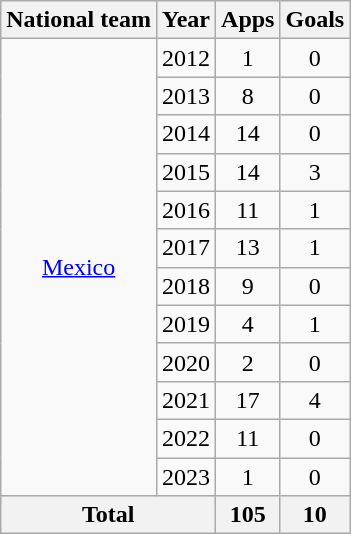<table class="wikitable" style="text-align:center">
<tr>
<th>National team</th>
<th>Year</th>
<th>Apps</th>
<th>Goals</th>
</tr>
<tr>
<td rowspan="12"><a href='#'>Mexico</a></td>
<td>2012</td>
<td>1</td>
<td>0</td>
</tr>
<tr>
<td>2013</td>
<td>8</td>
<td>0</td>
</tr>
<tr>
<td>2014</td>
<td>14</td>
<td>0</td>
</tr>
<tr>
<td>2015</td>
<td>14</td>
<td>3</td>
</tr>
<tr>
<td>2016</td>
<td>11</td>
<td>1</td>
</tr>
<tr>
<td>2017</td>
<td>13</td>
<td>1</td>
</tr>
<tr>
<td>2018</td>
<td>9</td>
<td>0</td>
</tr>
<tr>
<td>2019</td>
<td>4</td>
<td>1</td>
</tr>
<tr>
<td>2020</td>
<td>2</td>
<td>0</td>
</tr>
<tr>
<td>2021</td>
<td>17</td>
<td>4</td>
</tr>
<tr>
<td>2022</td>
<td>11</td>
<td>0</td>
</tr>
<tr>
<td>2023</td>
<td>1</td>
<td>0</td>
</tr>
<tr>
<th colspan="2">Total</th>
<th>105</th>
<th>10</th>
</tr>
</table>
